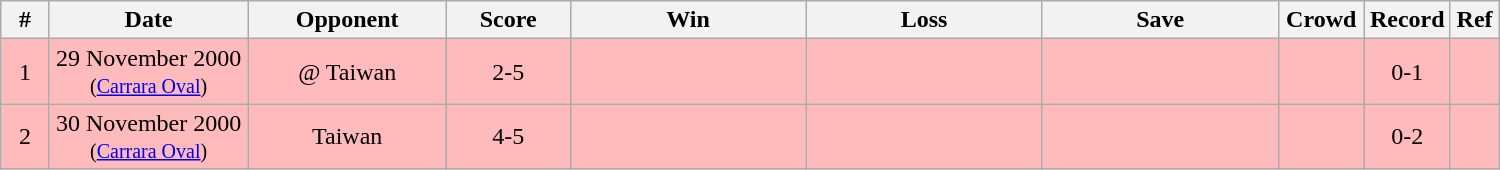<table class="wikitable" style="text-align:center">
<tr>
<th width=25>#</th>
<th width=125>Date</th>
<th width=125>Opponent</th>
<th width=75>Score</th>
<th width=150>Win</th>
<th width=150>Loss</th>
<th width=150>Save</th>
<th width=50>Crowd</th>
<th width=50>Record</th>
<th width=25>Ref</th>
</tr>
<tr bgcolor=#ffbbbb>
<td>1</td>
<td>29 November 2000 <small>(<a href='#'>Carrara Oval</a>)</small></td>
<td>@ Taiwan</td>
<td>2-5</td>
<td></td>
<td></td>
<td></td>
<td></td>
<td>0-1</td>
<td></td>
</tr>
<tr bgcolor=#ffbbbb>
<td>2</td>
<td>30 November 2000 <small>(<a href='#'>Carrara Oval</a>)</small></td>
<td>Taiwan</td>
<td>4-5</td>
<td></td>
<td></td>
<td></td>
<td></td>
<td>0-2</td>
<td></td>
</tr>
</table>
